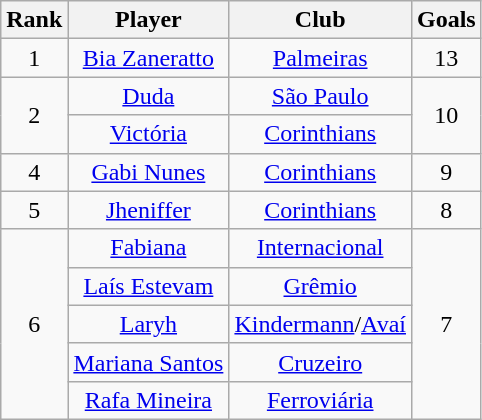<table class="wikitable" style="text-align:center">
<tr>
<th>Rank</th>
<th>Player</th>
<th>Club</th>
<th>Goals</th>
</tr>
<tr>
<td>1</td>
<td><a href='#'>Bia Zaneratto</a></td>
<td><a href='#'>Palmeiras</a></td>
<td>13</td>
</tr>
<tr>
<td rowspan=2>2</td>
<td><a href='#'>Duda</a></td>
<td><a href='#'>São Paulo</a></td>
<td rowspan=2>10</td>
</tr>
<tr>
<td><a href='#'>Victória</a></td>
<td><a href='#'>Corinthians</a></td>
</tr>
<tr>
<td>4</td>
<td><a href='#'>Gabi Nunes</a></td>
<td><a href='#'>Corinthians</a></td>
<td>9</td>
</tr>
<tr>
<td>5</td>
<td><a href='#'>Jheniffer</a></td>
<td><a href='#'>Corinthians</a></td>
<td>8</td>
</tr>
<tr>
<td rowspan=5>6</td>
<td><a href='#'>Fabiana</a></td>
<td><a href='#'>Internacional</a></td>
<td rowspan=5>7</td>
</tr>
<tr>
<td><a href='#'>Laís Estevam</a></td>
<td><a href='#'>Grêmio</a></td>
</tr>
<tr>
<td><a href='#'>Laryh</a></td>
<td><a href='#'>Kindermann</a>/<a href='#'>Avaí</a></td>
</tr>
<tr>
<td><a href='#'>Mariana Santos</a></td>
<td><a href='#'>Cruzeiro</a></td>
</tr>
<tr>
<td><a href='#'>Rafa Mineira</a></td>
<td><a href='#'>Ferroviária</a></td>
</tr>
</table>
